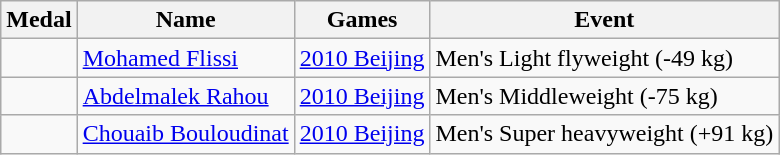<table class="wikitable sortable">
<tr>
<th>Medal</th>
<th>Name</th>
<th>Games</th>
<th>Event</th>
</tr>
<tr>
<td></td>
<td><a href='#'>Mohamed Flissi</a></td>
<td> <a href='#'>2010 Beijing</a></td>
<td>Men's Light flyweight  (-49 kg)</td>
</tr>
<tr>
<td></td>
<td><a href='#'>Abdelmalek Rahou</a></td>
<td> <a href='#'>2010 Beijing</a></td>
<td>Men's Middleweight (-75 kg)</td>
</tr>
<tr>
<td></td>
<td><a href='#'>Chouaib Bouloudinat</a></td>
<td> <a href='#'>2010 Beijing</a></td>
<td>Men's Super heavyweight (+91 kg)</td>
</tr>
</table>
